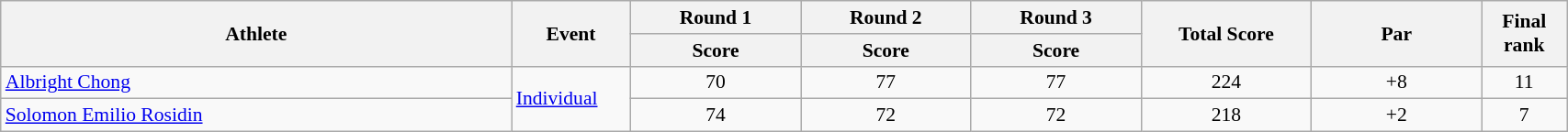<table class="wikitable" width="90%" style="text-align:center; font-size:90%">
<tr>
<th rowspan=2 width="30%">Athlete</th>
<th rowspan=2 width="7%">Event</th>
<th width="10%">Round 1</th>
<th width="10%">Round 2</th>
<th width="10%">Round 3</th>
<th rowspan=2 width="10%">Total Score</th>
<th rowspan=2 width="10%">Par</th>
<th rowspan=2 width="5%">Final rank</th>
</tr>
<tr>
<th width="5%">Score</th>
<th width="5%">Score</th>
<th width="5%">Score</th>
</tr>
<tr>
<td align=left><a href='#'>Albright Chong</a></td>
<td align=left rowspan=4><a href='#'>Individual</a></td>
<td>70</td>
<td>77</td>
<td>77</td>
<td>224</td>
<td>+8</td>
<td>11</td>
</tr>
<tr>
<td align=left><a href='#'>Solomon Emilio Rosidin</a></td>
<td>74</td>
<td>72</td>
<td>72</td>
<td>218</td>
<td>+2</td>
<td>7</td>
</tr>
</table>
